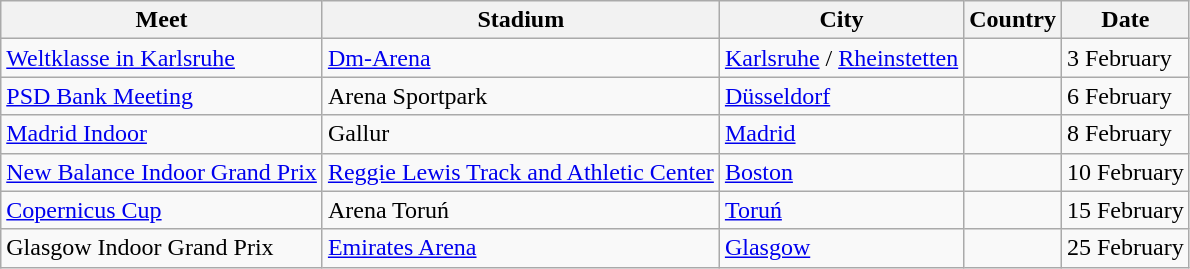<table class="wikitable">
<tr>
<th>Meet</th>
<th>Stadium</th>
<th>City</th>
<th>Country</th>
<th>Date</th>
</tr>
<tr>
<td><a href='#'>Weltklasse in Karlsruhe</a></td>
<td><a href='#'>Dm-Arena</a></td>
<td><a href='#'>Karlsruhe</a> / <a href='#'>Rheinstetten</a></td>
<td></td>
<td>3 February</td>
</tr>
<tr>
<td><a href='#'>PSD Bank Meeting</a></td>
<td>Arena Sportpark</td>
<td><a href='#'>Düsseldorf</a></td>
<td></td>
<td>6 February</td>
</tr>
<tr>
<td><a href='#'>Madrid Indoor</a></td>
<td>Gallur</td>
<td><a href='#'>Madrid</a></td>
<td></td>
<td>8 February</td>
</tr>
<tr>
<td><a href='#'>New Balance Indoor Grand Prix</a></td>
<td><a href='#'>Reggie Lewis Track and Athletic Center</a></td>
<td><a href='#'>Boston</a></td>
<td></td>
<td>10 February</td>
</tr>
<tr>
<td><a href='#'>Copernicus Cup</a></td>
<td>Arena Toruń</td>
<td><a href='#'>Toruń</a></td>
<td></td>
<td>15 February</td>
</tr>
<tr>
<td>Glasgow Indoor Grand Prix</td>
<td><a href='#'>Emirates Arena</a></td>
<td><a href='#'>Glasgow</a></td>
<td></td>
<td>25 February</td>
</tr>
</table>
